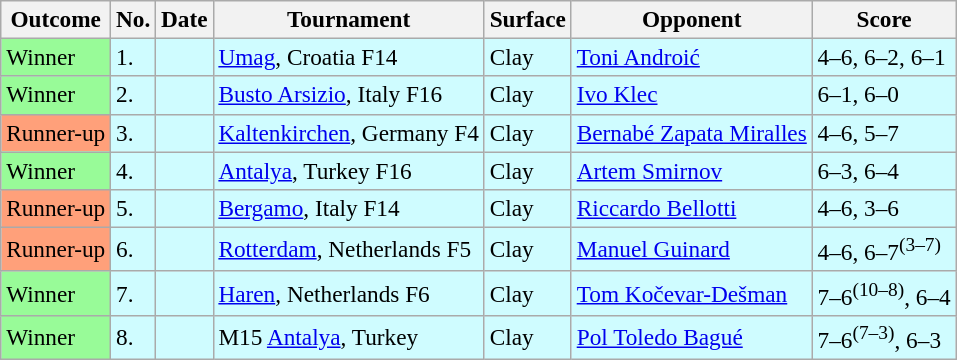<table class="sortable wikitable" style=font-size:97%>
<tr>
<th>Outcome</th>
<th>No.</th>
<th>Date</th>
<th>Tournament</th>
<th>Surface</th>
<th>Opponent</th>
<th>Score</th>
</tr>
<tr bgcolor=#cffcff>
<td bgcolor=98FB98>Winner</td>
<td>1.</td>
<td></td>
<td><a href='#'>Umag</a>, Croatia F14</td>
<td>Clay</td>
<td> <a href='#'>Toni Androić</a></td>
<td>4–6, 6–2, 6–1</td>
</tr>
<tr bgcolor=#cffcff>
<td bgcolor=98FB98>Winner</td>
<td>2.</td>
<td></td>
<td><a href='#'>Busto Arsizio</a>, Italy F16</td>
<td>Clay</td>
<td> <a href='#'>Ivo Klec</a></td>
<td>6–1, 6–0</td>
</tr>
<tr bgcolor=#cffcff>
<td bgcolor=FFA07A>Runner-up</td>
<td>3.</td>
<td></td>
<td><a href='#'>Kaltenkirchen</a>, Germany F4</td>
<td>Clay</td>
<td> <a href='#'>Bernabé Zapata Miralles</a></td>
<td>4–6, 5–7</td>
</tr>
<tr bgcolor=#cffcff>
<td bgcolor=98FB98>Winner</td>
<td>4.</td>
<td></td>
<td><a href='#'>Antalya</a>, Turkey F16</td>
<td>Clay</td>
<td> <a href='#'>Artem Smirnov</a></td>
<td>6–3, 6–4</td>
</tr>
<tr bgcolor=#cffcff>
<td bgcolor=FFA07A>Runner-up</td>
<td>5.</td>
<td></td>
<td><a href='#'>Bergamo</a>, Italy F14</td>
<td>Clay</td>
<td> <a href='#'>Riccardo Bellotti</a></td>
<td>4–6, 3–6</td>
</tr>
<tr bgcolor=#cffcff>
<td bgcolor=FFA07A>Runner-up</td>
<td>6.</td>
<td></td>
<td><a href='#'>Rotterdam</a>, Netherlands F5</td>
<td>Clay</td>
<td> <a href='#'>Manuel Guinard</a></td>
<td>4–6, 6–7<sup>(3–7)</sup></td>
</tr>
<tr bgcolor=#cffcff>
<td bgcolor=98FB98>Winner</td>
<td>7.</td>
<td></td>
<td><a href='#'>Haren</a>, Netherlands F6</td>
<td>Clay</td>
<td> <a href='#'>Tom Kočevar-Dešman</a></td>
<td>7–6<sup>(10–8)</sup>, 6–4</td>
</tr>
<tr bgcolor=#cffcff>
<td bgcolor=98FB98>Winner</td>
<td>8.</td>
<td></td>
<td>M15 <a href='#'>Antalya</a>, Turkey</td>
<td>Clay</td>
<td> <a href='#'>Pol Toledo Bagué</a></td>
<td>7–6<sup>(7–3)</sup>, 6–3</td>
</tr>
</table>
